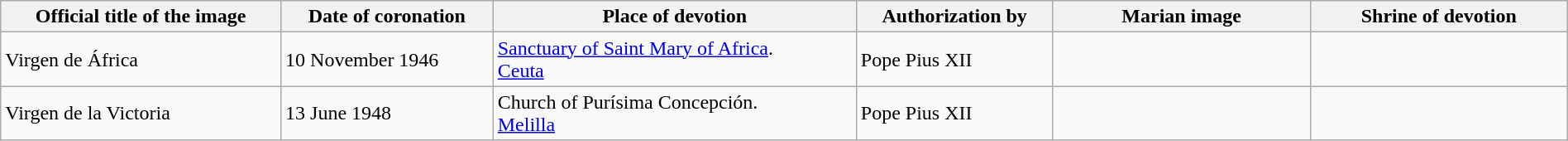<table class="wikitable sortable" width="100%">
<tr>
<th>Official title of the image</th>
<th data-sort-type="date">Date of coronation</th>
<th>Place of devotion</th>
<th>Authorization by</th>
<th width=200px class=unsortable>Marian image</th>
<th width=200px class=unsortable>Shrine of devotion</th>
</tr>
<tr>
<td>Virgen de África</td>
<td>10 November 1946</td>
<td><a href='#'>Sanctuary of Saint Mary of Africa</a>.<br><a href='#'>Ceuta</a></td>
<td>Pope Pius XII</td>
<td></td>
<td></td>
</tr>
<tr>
<td>Virgen de la Victoria</td>
<td>13 June 1948</td>
<td>Church of Purísima Concepción.<br><a href='#'>Melilla</a></td>
<td>Pope Pius XII</td>
<td></td>
<td></td>
</tr>
</table>
